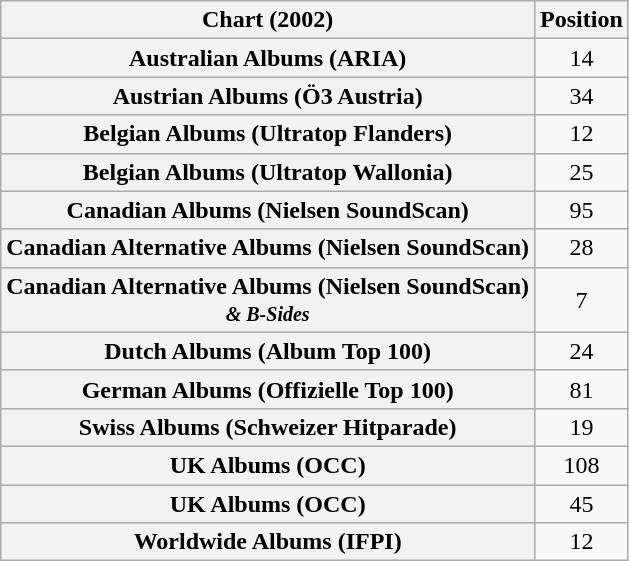<table class="wikitable sortable plainrowheaders" style="text-align:center">
<tr>
<th scope="col">Chart (2002)</th>
<th scope="col">Position</th>
</tr>
<tr>
<th scope="row">Australian Albums (ARIA)</th>
<td>14</td>
</tr>
<tr>
<th scope="row">Austrian Albums (Ö3 Austria)</th>
<td>34</td>
</tr>
<tr>
<th scope="row">Belgian Albums (Ultratop Flanders)</th>
<td>12</td>
</tr>
<tr>
<th scope="row">Belgian Albums (Ultratop Wallonia)</th>
<td>25</td>
</tr>
<tr>
<th scope="row">Canadian Albums (Nielsen SoundScan)</th>
<td>95</td>
</tr>
<tr>
<th scope="row">Canadian Alternative Albums (Nielsen SoundScan)</th>
<td>28</td>
</tr>
<tr>
<th scope="row">Canadian Alternative Albums (Nielsen SoundScan)<br><small><em>& B-Sides</em></small></th>
<td>7</td>
</tr>
<tr>
<th scope="row">Dutch Albums (Album Top 100)</th>
<td>24</td>
</tr>
<tr>
<th scope="row">German Albums (Offizielle Top 100)</th>
<td>81</td>
</tr>
<tr>
<th scope="row">Swiss Albums (Schweizer Hitparade)</th>
<td>19</td>
</tr>
<tr>
<th scope="row">UK Albums (OCC)</th>
<td>108</td>
</tr>
<tr>
<th scope="row">UK Albums (OCC)<br></th>
<td>45</td>
</tr>
<tr>
<th scope="row">Worldwide Albums (IFPI)</th>
<td>12</td>
</tr>
</table>
